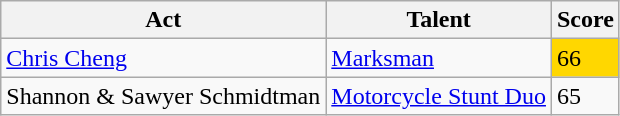<table class="wikitable">
<tr>
<th>Act</th>
<th>Talent</th>
<th>Score</th>
</tr>
<tr>
<td><a href='#'>Chris Cheng</a></td>
<td><a href='#'>Marksman</a></td>
<td style="background:gold;">66</td>
</tr>
<tr>
<td>Shannon & Sawyer Schmidtman</td>
<td><a href='#'>Motorcycle Stunt Duo</a></td>
<td>65</td>
</tr>
</table>
